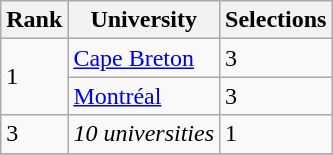<table class="wikitable">
<tr>
<th>Rank</th>
<th>University</th>
<th>Selections</th>
</tr>
<tr>
<td rowspan="2">1</td>
<td><a href='#'>Cape Breton</a></td>
<td>3</td>
</tr>
<tr>
<td><a href='#'>Montréal</a></td>
<td>3</td>
</tr>
<tr>
<td>3</td>
<td><em>10 universities</em></td>
<td>1</td>
</tr>
<tr>
</tr>
</table>
